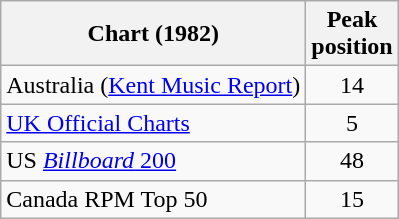<table class="wikitable sortable plainrowheaders" style="text-align:center">
<tr>
<th scope="col">Chart (1982)</th>
<th scope="col">Peak<br> position</th>
</tr>
<tr>
<td>Australia (<a href='#'>Kent Music Report</a>)</td>
<td align="center">14</td>
</tr>
<tr>
<td align="left"><a href='#'>UK Official Charts</a></td>
<td align="center">5</td>
</tr>
<tr>
<td align="left">US <a href='#'><em>Billboard</em> 200</a></td>
<td align="center">48</td>
</tr>
<tr>
<td align="left">Canada RPM Top 50</td>
<td align="center">15</td>
</tr>
</table>
